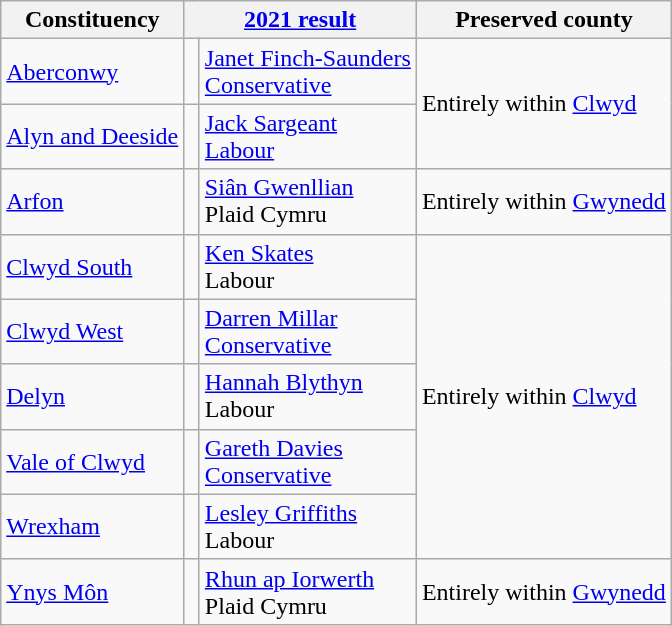<table class="wikitable">
<tr>
<th>Constituency</th>
<th colspan="2"><a href='#'>2021 result</a></th>
<th>Preserved county</th>
</tr>
<tr>
<td><a href='#'>Aberconwy</a></td>
<td style="width: 3px" bgcolor=></td>
<td><a href='#'>Janet Finch-Saunders</a><br> <a href='#'>Conservative</a></td>
<td rowspan=2>Entirely within <a href='#'>Clwyd</a></td>
</tr>
<tr>
<td><a href='#'>Alyn and Deeside</a></td>
<td style="width: 3px" bgcolor=></td>
<td><a href='#'>Jack Sargeant</a><br> <a href='#'>Labour</a></td>
</tr>
<tr>
<td><a href='#'>Arfon</a></td>
<td style="width: 3px" bgcolor=></td>
<td><a href='#'>Siân Gwenllian</a><br> Plaid Cymru</td>
<td>Entirely within <a href='#'>Gwynedd</a></td>
</tr>
<tr>
<td><a href='#'>Clwyd South</a></td>
<td style="width: 3px" bgcolor=></td>
<td><a href='#'>Ken Skates</a><br> Labour</td>
<td rowspan=5>Entirely within <a href='#'>Clwyd</a></td>
</tr>
<tr>
<td><a href='#'>Clwyd West</a></td>
<td style="width: 3px" bgcolor=></td>
<td><a href='#'>Darren Millar</a><br> <a href='#'>Conservative</a></td>
</tr>
<tr>
<td><a href='#'>Delyn</a></td>
<td style="width: 3px" bgcolor=></td>
<td><a href='#'>Hannah Blythyn</a><br> Labour</td>
</tr>
<tr>
<td><a href='#'>Vale of Clwyd</a></td>
<td style="width: 3px" bgcolor=></td>
<td><a href='#'>Gareth Davies</a><br> <a href='#'>Conservative</a></td>
</tr>
<tr>
<td><a href='#'>Wrexham</a></td>
<td style="width: 3px" bgcolor=></td>
<td><a href='#'>Lesley Griffiths</a><br> Labour</td>
</tr>
<tr>
<td><a href='#'>Ynys Môn</a></td>
<td style="width: 3px" bgcolor=></td>
<td><a href='#'>Rhun ap Iorwerth</a><br> Plaid Cymru</td>
<td>Entirely within <a href='#'>Gwynedd</a></td>
</tr>
</table>
